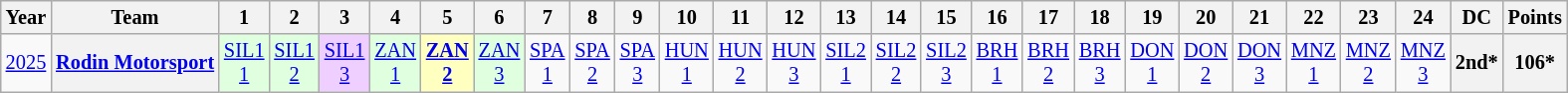<table class="wikitable" style="text-align:center; font-size:85%">
<tr>
<th>Year</th>
<th>Team</th>
<th>1</th>
<th>2</th>
<th>3</th>
<th>4</th>
<th>5</th>
<th>6</th>
<th>7</th>
<th>8</th>
<th>9</th>
<th>10</th>
<th>11</th>
<th>12</th>
<th>13</th>
<th>14</th>
<th>15</th>
<th>16</th>
<th>17</th>
<th>18</th>
<th>19</th>
<th>20</th>
<th>21</th>
<th>22</th>
<th>23</th>
<th>24</th>
<th>DC</th>
<th>Points</th>
</tr>
<tr>
<td><a href='#'>2025</a></td>
<th nowrap><a href='#'>Rodin Motorsport</a></th>
<td style="background:#DFFFDF;"><a href='#'>SIL1<br>1</a><br></td>
<td style="background:#DFFFDF;"><a href='#'>SIL1<br>2</a><br></td>
<td style="background:#EFCFFF;"><a href='#'>SIL1<br>3</a><br></td>
<td style="background:#DFFFDF;"><a href='#'>ZAN<br>1</a><br></td>
<td style="background:#FFFFBF;"><strong><a href='#'>ZAN<br>2</a></strong><br></td>
<td style="background:#DFFFDF;"><a href='#'>ZAN<br>3</a><br></td>
<td style="background:#;"><a href='#'>SPA<br>1</a><br></td>
<td style="background:#;"><a href='#'>SPA<br>2</a><br></td>
<td style="background:#;"><a href='#'>SPA<br>3</a><br></td>
<td style="background:#;"><a href='#'>HUN<br>1</a><br></td>
<td style="background:#;"><a href='#'>HUN<br>2</a><br></td>
<td style="background:#;"><a href='#'>HUN<br>3</a><br></td>
<td style="background:#;"><a href='#'>SIL2<br>1</a><br></td>
<td style="background:#;"><a href='#'>SIL2<br>2</a><br></td>
<td style="background:#;"><a href='#'>SIL2<br>3</a><br></td>
<td style="background:#;"><a href='#'>BRH<br>1</a><br></td>
<td style="background:#;"><a href='#'>BRH<br>2</a><br></td>
<td style="background:#;"><a href='#'>BRH<br>3</a><br></td>
<td style="background:#;"><a href='#'>DON<br>1</a><br></td>
<td style="background:#;"><a href='#'>DON<br>2</a><br></td>
<td style="background:#;"><a href='#'>DON<br>3</a><br></td>
<td style="background:#;"><a href='#'>MNZ<br>1</a><br></td>
<td style="background:#;"><a href='#'>MNZ<br>2</a><br></td>
<td style="background:#;"><a href='#'>MNZ<br>3</a><br></td>
<th>2nd*</th>
<th>106*</th>
</tr>
</table>
